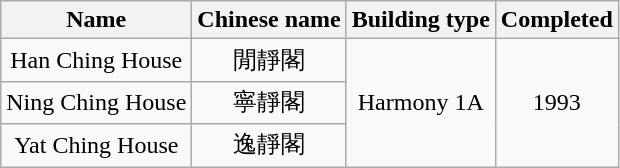<table class="wikitable" style="text-align: center">
<tr>
<th>Name</th>
<th>Chinese name</th>
<th>Building type</th>
<th>Completed</th>
</tr>
<tr>
<td>Han Ching House</td>
<td>閒靜閣</td>
<td rowspan="3">Harmony 1A</td>
<td rowspan="3">1993</td>
</tr>
<tr>
<td>Ning Ching House</td>
<td>寧靜閣</td>
</tr>
<tr>
<td>Yat Ching House</td>
<td>逸靜閣</td>
</tr>
</table>
